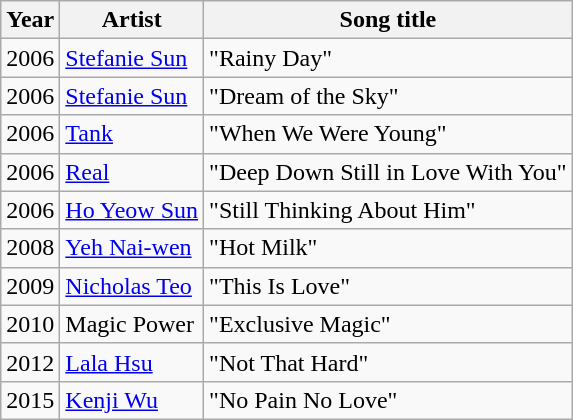<table class="wikitable sortable">
<tr>
<th>Year</th>
<th>Artist</th>
<th>Song title</th>
</tr>
<tr>
<td>2006</td>
<td><a href='#'>Stefanie Sun</a></td>
<td>"Rainy Day"</td>
</tr>
<tr>
<td>2006</td>
<td><a href='#'>Stefanie Sun</a></td>
<td>"Dream of the Sky"</td>
</tr>
<tr>
<td>2006</td>
<td><a href='#'>Tank</a></td>
<td>"When We Were Young"</td>
</tr>
<tr>
<td>2006</td>
<td><a href='#'>Real</a></td>
<td>"Deep Down Still in Love With You"</td>
</tr>
<tr>
<td>2006</td>
<td><a href='#'>Ho Yeow Sun</a></td>
<td>"Still Thinking About Him"</td>
</tr>
<tr>
<td>2008</td>
<td><a href='#'>Yeh Nai-wen</a></td>
<td>"Hot Milk"</td>
</tr>
<tr>
<td>2009</td>
<td><a href='#'>Nicholas Teo</a></td>
<td>"This Is Love"</td>
</tr>
<tr>
<td>2010</td>
<td>Magic Power</td>
<td>"Exclusive Magic"</td>
</tr>
<tr>
<td>2012</td>
<td><a href='#'>Lala Hsu</a></td>
<td>"Not That Hard"</td>
</tr>
<tr>
<td>2015</td>
<td><a href='#'>Kenji Wu</a></td>
<td>"No Pain No Love"</td>
</tr>
</table>
